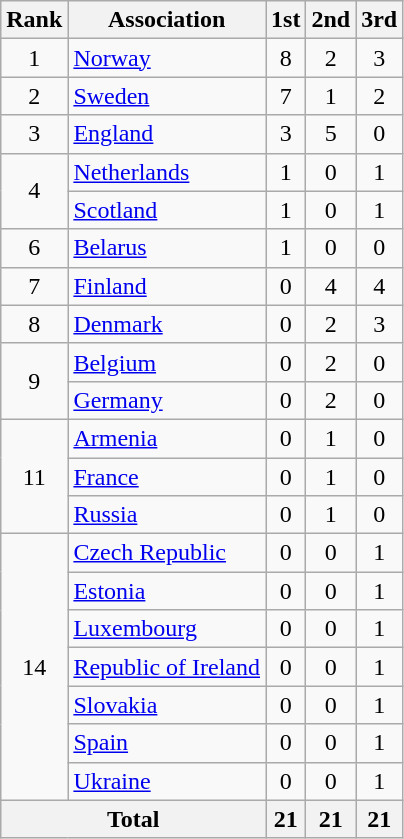<table class="wikitable" style="text-align:center">
<tr>
<th>Rank</th>
<th>Association</th>
<th>1st</th>
<th>2nd</th>
<th>3rd</th>
</tr>
<tr>
<td>1</td>
<td align="left"> <a href='#'>Norway</a></td>
<td>8</td>
<td>2</td>
<td>3</td>
</tr>
<tr>
<td>2</td>
<td align="left"> <a href='#'>Sweden</a></td>
<td>7</td>
<td>1</td>
<td>2</td>
</tr>
<tr>
<td>3</td>
<td align="left"> <a href='#'>England</a></td>
<td>3</td>
<td>5</td>
<td>0</td>
</tr>
<tr>
<td rowspan="2">4</td>
<td align="left"> <a href='#'>Netherlands</a></td>
<td>1</td>
<td>0</td>
<td>1</td>
</tr>
<tr>
<td align="left"> <a href='#'>Scotland</a></td>
<td>1</td>
<td>0</td>
<td>1</td>
</tr>
<tr>
<td>6</td>
<td align="left"> <a href='#'>Belarus</a></td>
<td>1</td>
<td>0</td>
<td>0</td>
</tr>
<tr>
<td>7</td>
<td align="left"> <a href='#'>Finland</a></td>
<td>0</td>
<td>4</td>
<td>4</td>
</tr>
<tr>
<td>8</td>
<td align="left"> <a href='#'>Denmark</a></td>
<td>0</td>
<td>2</td>
<td>3</td>
</tr>
<tr>
<td rowspan="2">9</td>
<td align="left"> <a href='#'>Belgium</a></td>
<td>0</td>
<td>2</td>
<td>0</td>
</tr>
<tr>
<td align="left"> <a href='#'>Germany</a></td>
<td>0</td>
<td>2</td>
<td>0</td>
</tr>
<tr>
<td rowspan="3">11</td>
<td align="left"> <a href='#'>Armenia</a></td>
<td>0</td>
<td>1</td>
<td>0</td>
</tr>
<tr>
<td align="left"> <a href='#'>France</a></td>
<td>0</td>
<td>1</td>
<td>0</td>
</tr>
<tr>
<td align="left"> <a href='#'>Russia</a></td>
<td>0</td>
<td>1</td>
<td>0</td>
</tr>
<tr>
<td rowspan="7">14</td>
<td align="left"> <a href='#'>Czech Republic</a></td>
<td>0</td>
<td>0</td>
<td>1</td>
</tr>
<tr>
<td align="left"> <a href='#'>Estonia</a></td>
<td>0</td>
<td>0</td>
<td>1</td>
</tr>
<tr>
<td align="left"> <a href='#'>Luxembourg</a></td>
<td>0</td>
<td>0</td>
<td>1</td>
</tr>
<tr>
<td align="left"> <a href='#'>Republic of Ireland</a></td>
<td>0</td>
<td>0</td>
<td>1</td>
</tr>
<tr>
<td align="left"> <a href='#'>Slovakia</a></td>
<td>0</td>
<td>0</td>
<td>1</td>
</tr>
<tr>
<td align="left"> <a href='#'>Spain</a></td>
<td>0</td>
<td>0</td>
<td>1</td>
</tr>
<tr>
<td align="left"> <a href='#'>Ukraine</a></td>
<td>0</td>
<td>0</td>
<td>1</td>
</tr>
<tr>
<th colspan=2>Total</th>
<th>21</th>
<th>21</th>
<th>21</th>
</tr>
</table>
